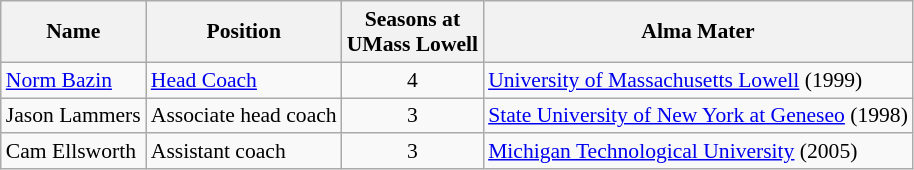<table class="wikitable" border="1" style="font-size:90%;">
<tr>
<th>Name</th>
<th>Position</th>
<th>Seasons at<br>UMass Lowell</th>
<th>Alma Mater</th>
</tr>
<tr>
<td><a href='#'>Norm Bazin</a></td>
<td><a href='#'>Head Coach</a></td>
<td align=center>4</td>
<td><a href='#'>University of Massachusetts Lowell</a> (1999)</td>
</tr>
<tr>
<td>Jason Lammers</td>
<td>Associate head coach</td>
<td align=center>3</td>
<td><a href='#'>State University of New York at Geneseo</a> (1998)</td>
</tr>
<tr>
<td>Cam Ellsworth</td>
<td>Assistant coach</td>
<td align=center>3</td>
<td><a href='#'>Michigan Technological University</a> (2005)</td>
</tr>
</table>
